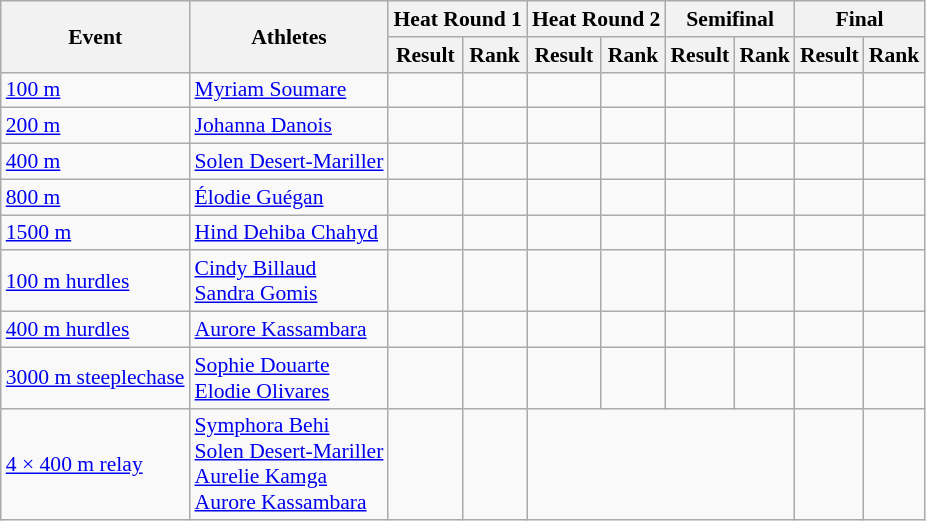<table class="wikitable" border="1" style="font-size:90%">
<tr>
<th rowspan="2">Event</th>
<th rowspan="2">Athletes</th>
<th colspan="2">Heat Round 1</th>
<th colspan="2">Heat Round 2</th>
<th colspan="2">Semifinal</th>
<th colspan="2">Final</th>
</tr>
<tr>
<th>Result</th>
<th>Rank</th>
<th>Result</th>
<th>Rank</th>
<th>Result</th>
<th>Rank</th>
<th>Result</th>
<th>Rank</th>
</tr>
<tr>
<td><a href='#'>100 m</a></td>
<td><a href='#'>Myriam Soumare</a></td>
<td align=center></td>
<td align=center></td>
<td align=center></td>
<td align=center></td>
<td align=center></td>
<td align=center></td>
<td align=center></td>
<td align=center></td>
</tr>
<tr>
<td><a href='#'>200 m</a></td>
<td><a href='#'>Johanna Danois</a></td>
<td align=center></td>
<td align=center></td>
<td align=center></td>
<td align=center></td>
<td align=center></td>
<td align=center></td>
<td align=center></td>
<td align=center></td>
</tr>
<tr>
<td><a href='#'>400 m</a></td>
<td><a href='#'>Solen Desert-Mariller</a></td>
<td align=center></td>
<td align=center></td>
<td align=center></td>
<td align=center></td>
<td align=center></td>
<td align=center></td>
<td align=center></td>
<td align=center></td>
</tr>
<tr>
<td><a href='#'>800 m</a></td>
<td><a href='#'>Élodie Guégan</a></td>
<td align=center></td>
<td align=center></td>
<td align=center></td>
<td align=center></td>
<td align=center></td>
<td align=center></td>
<td align=center></td>
<td align=center></td>
</tr>
<tr>
<td><a href='#'>1500 m</a></td>
<td><a href='#'>Hind Dehiba Chahyd</a></td>
<td align=center></td>
<td align=center></td>
<td align=center></td>
<td align=center></td>
<td align=center></td>
<td align=center></td>
<td align=center></td>
<td align=center></td>
</tr>
<tr>
<td><a href='#'>100 m hurdles</a></td>
<td><a href='#'>Cindy Billaud</a><br><a href='#'>Sandra Gomis</a></td>
<td align=center></td>
<td align=center></td>
<td align=center></td>
<td align=center></td>
<td align=center></td>
<td align=center></td>
<td align=center></td>
<td align=center></td>
</tr>
<tr>
<td><a href='#'>400 m hurdles</a></td>
<td><a href='#'>Aurore Kassambara</a></td>
<td align=center></td>
<td align=center></td>
<td align=center></td>
<td align=center></td>
<td align=center></td>
<td align=center></td>
<td align=center></td>
<td align=center></td>
</tr>
<tr>
<td><a href='#'>3000 m steeplechase</a></td>
<td><a href='#'>Sophie Douarte</a><br><a href='#'>Elodie Olivares</a></td>
<td align=center></td>
<td align=center></td>
<td align=center></td>
<td align=center></td>
<td align=center></td>
<td align=center></td>
<td align=center></td>
<td align=center></td>
</tr>
<tr>
<td><a href='#'>4 × 400 m relay</a></td>
<td><a href='#'>Symphora Behi</a><br><a href='#'>Solen Desert-Mariller</a><br><a href='#'>Aurelie Kamga</a><br><a href='#'>Aurore Kassambara</a></td>
<td align=center></td>
<td align=center></td>
<td align=center colspan="4"></td>
<td align=center></td>
<td align=center></td>
</tr>
</table>
